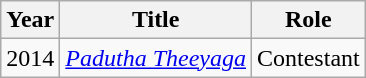<table class="wikitable">
<tr>
<th>Year</th>
<th>Title</th>
<th>Role</th>
</tr>
<tr>
<td>2014</td>
<td><em><a href='#'>Padutha Theeyaga</a></em></td>
<td>Contestant</td>
</tr>
</table>
